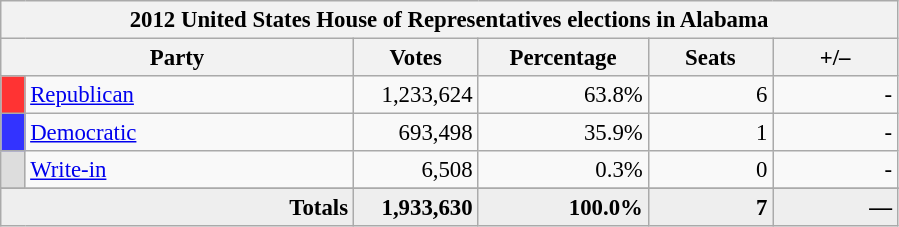<table class="wikitable" style="font-size: 95%;">
<tr>
<th colspan="6">2012 United States House of Representatives elections in Alabama</th>
</tr>
<tr>
<th colspan=2 style="width: 15em">Party</th>
<th style="width: 5em">Votes</th>
<th style="width: 7em">Percentage</th>
<th style="width: 5em">Seats</th>
<th style="width: 5em">+/–</th>
</tr>
<tr>
<th style="background-color:#FF3333; width: 3px"></th>
<td style="width: 130px"><a href='#'>Republican</a></td>
<td align="right">1,233,624</td>
<td align="right">63.8%</td>
<td align="right">6</td>
<td align="right">-</td>
</tr>
<tr>
<th style="background-color:#3333FF; width: 3px"></th>
<td style="width: 130px"><a href='#'>Democratic</a></td>
<td align="right">693,498</td>
<td align="right">35.9%</td>
<td align="right">1</td>
<td align="right">-</td>
</tr>
<tr>
<th style="background-color:#DDDDDD; width: 3px"></th>
<td style="width: 130px"><a href='#'>Write-in</a></td>
<td align="right">6,508</td>
<td align="right">0.3%</td>
<td align="right">0</td>
<td align="right">-</td>
</tr>
<tr>
</tr>
<tr bgcolor="#EEEEEE">
<td colspan="2" align="right"><strong>Totals</strong></td>
<td align="right"><strong>1,933,630</strong></td>
<td align="right"><strong>100.0%</strong></td>
<td align="right"><strong>7</strong></td>
<td align="right"><strong>—</strong></td>
</tr>
</table>
